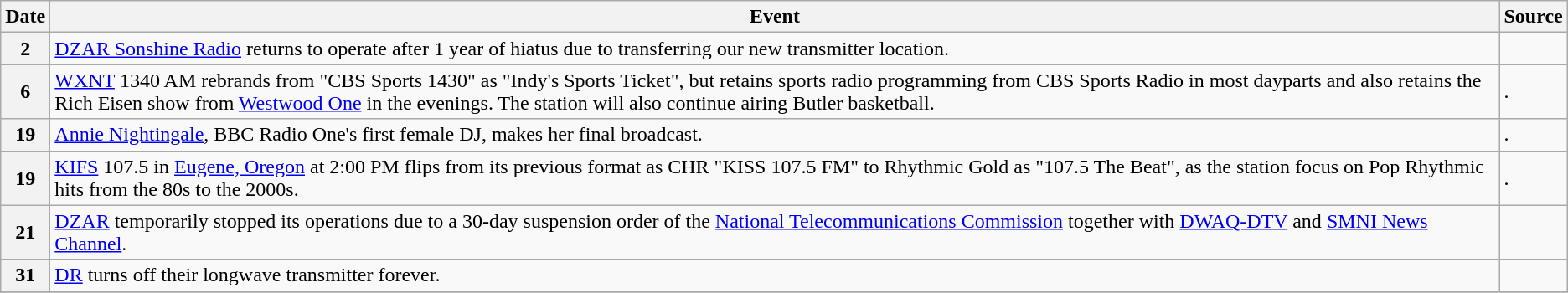<table class=wikitable>
<tr>
<th>Date</th>
<th>Event</th>
<th>Source</th>
</tr>
<tr>
<th>2</th>
<td><a href='#'>DZAR Sonshine Radio</a> returns to operate after 1 year of hiatus due to transferring our new transmitter location.</td>
<td></td>
</tr>
<tr>
<th>6</th>
<td><a href='#'>WXNT</a> 1340 AM rebrands from "CBS Sports 1430" as "Indy's Sports Ticket", but retains sports radio programming from CBS Sports Radio in most dayparts and also retains the Rich Eisen show from <a href='#'>Westwood One</a> in the evenings. The station will also continue airing Butler basketball.</td>
<td>.</td>
</tr>
<tr>
<th>19</th>
<td><a href='#'>Annie Nightingale</a>, BBC Radio One's first female DJ, makes her final broadcast.</td>
<td>.</td>
</tr>
<tr>
<th>19</th>
<td><a href='#'>KIFS</a> 107.5 in <a href='#'>Eugene, Oregon</a> at 2:00 PM flips from its previous format as CHR "KISS 107.5 FM" to Rhythmic Gold as "107.5 The Beat", as the station focus on Pop Rhythmic hits from the 80s to the 2000s.</td>
<td>.</td>
</tr>
<tr>
<th>21</th>
<td><a href='#'>DZAR</a> temporarily stopped its operations due to a 30-day suspension order of the <a href='#'>National Telecommunications Commission</a> together with <a href='#'>DWAQ-DTV</a> and <a href='#'>SMNI News Channel</a>.</td>
<td></td>
</tr>
<tr>
<th>31</th>
<td><a href='#'>DR</a> turns off their longwave transmitter forever.</td>
<td></td>
</tr>
<tr>
</tr>
</table>
